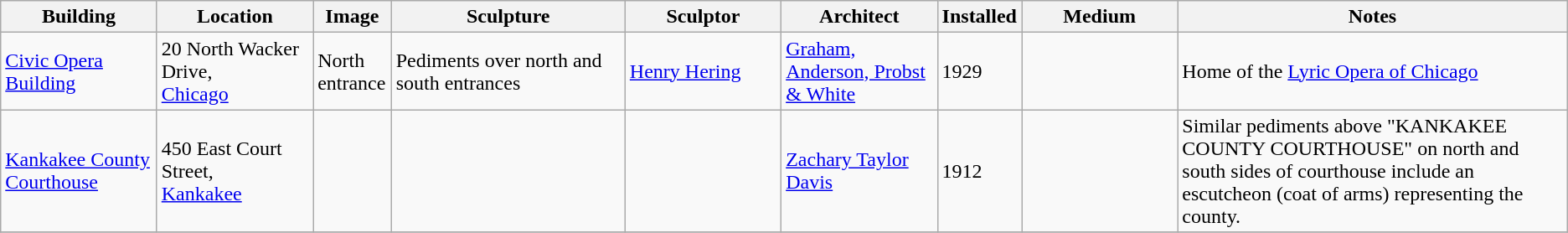<table class="wikitable sortable">
<tr>
<th width="10%">Building</th>
<th width="10%">Location</th>
<th width="5%">Image</th>
<th width="15%">Sculpture</th>
<th width="10%">Sculptor</th>
<th width="10%">Architect</th>
<th width="5%">Installed</th>
<th width="10%">Medium</th>
<th width="25%">Notes</th>
</tr>
<tr>
<td><a href='#'>Civic Opera Building</a></td>
<td>20 North Wacker Drive,<br><a href='#'>Chicago</a></td>
<td>North entrance</td>
<td>Pediments over north and south entrances</td>
<td><a href='#'>Henry Hering</a></td>
<td><a href='#'>Graham, Anderson, Probst & White</a></td>
<td>1929</td>
<td></td>
<td>Home of the <a href='#'>Lyric Opera of Chicago</a></td>
</tr>
<tr>
<td><a href='#'>Kankakee County Courthouse</a></td>
<td>450 East Court Street,<br><a href='#'>Kankakee</a><br></td>
<td></td>
<td></td>
<td></td>
<td><a href='#'>Zachary Taylor Davis</a></td>
<td>1912</td>
<td></td>
<td>Similar pediments above "KANKAKEE COUNTY COURTHOUSE" on north and south sides of courthouse include an escutcheon (coat of arms) representing the county.</td>
</tr>
<tr>
</tr>
</table>
